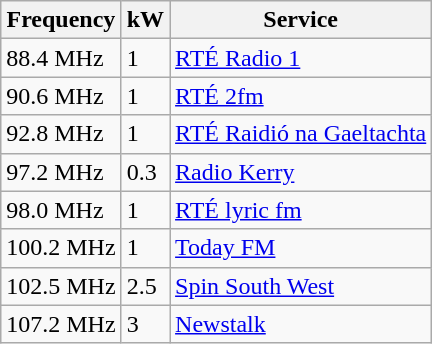<table class="wikitable sortable">
<tr>
<th>Frequency</th>
<th>kW</th>
<th>Service</th>
</tr>
<tr>
<td>88.4 MHz</td>
<td>1</td>
<td><a href='#'>RTÉ Radio 1</a></td>
</tr>
<tr>
<td>90.6 MHz</td>
<td>1</td>
<td><a href='#'>RTÉ 2fm</a></td>
</tr>
<tr>
<td>92.8 MHz</td>
<td>1</td>
<td><a href='#'>RTÉ Raidió na Gaeltachta</a></td>
</tr>
<tr>
<td>97.2 MHz</td>
<td>0.3</td>
<td><a href='#'>Radio Kerry</a></td>
</tr>
<tr>
<td>98.0 MHz</td>
<td>1</td>
<td><a href='#'>RTÉ lyric fm</a></td>
</tr>
<tr>
<td>100.2 MHz</td>
<td>1</td>
<td><a href='#'>Today FM</a></td>
</tr>
<tr>
<td>102.5 MHz</td>
<td>2.5</td>
<td><a href='#'>Spin South West</a></td>
</tr>
<tr>
<td>107.2 MHz</td>
<td>3</td>
<td><a href='#'>Newstalk</a></td>
</tr>
</table>
